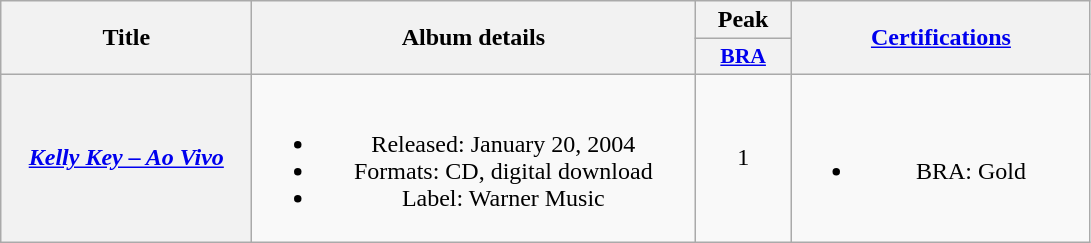<table class="wikitable plainrowheaders" style="text-align:center;" border="1">
<tr>
<th scope="col" rowspan="2" style="width:10em;">Title</th>
<th scope="col" rowspan="2" style="width:18em;">Album details</th>
<th scope="col" colspan="1">Peak</th>
<th scope="col" rowspan="2" style="width:12em;"><a href='#'>Certifications</a></th>
</tr>
<tr>
<th scope="col" style="width:4em;font-size:90%;"><a href='#'>BRA</a><br></th>
</tr>
<tr>
<th scope="row"><em><a href='#'>Kelly Key – Ao Vivo</a></em></th>
<td><br><ul><li>Released: January 20, 2004</li><li>Formats: CD, digital download</li><li>Label: Warner Music</li></ul></td>
<td>1</td>
<td><br><ul><li>BRA: Gold</li></ul></td>
</tr>
</table>
